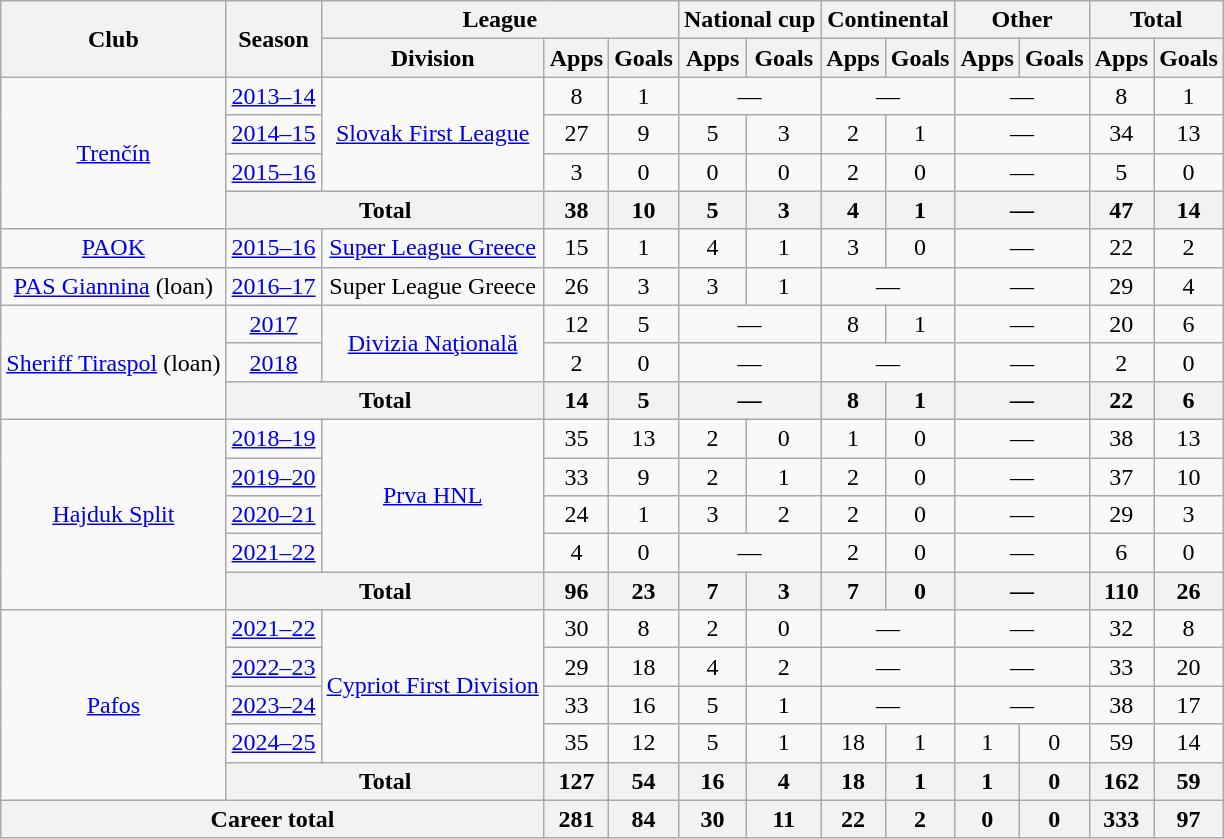<table class="wikitable" style="text-align:center">
<tr>
<th rowspan="2">Club</th>
<th rowspan="2">Season</th>
<th colspan="3">League</th>
<th colspan="2">National cup</th>
<th colspan="2">Continental</th>
<th colspan="2">Other</th>
<th colspan="2">Total</th>
</tr>
<tr>
<th>Division</th>
<th>Apps</th>
<th>Goals</th>
<th>Apps</th>
<th>Goals</th>
<th>Apps</th>
<th>Goals</th>
<th>Apps</th>
<th>Goals</th>
<th>Apps</th>
<th>Goals</th>
</tr>
<tr>
<td rowspan="4"><a href='#'>Trenčín</a></td>
<td><a href='#'>2013–14</a></td>
<td rowspan="3"><a href='#'>Slovak First League</a></td>
<td>8</td>
<td>1</td>
<td colspan="2">—</td>
<td colspan="2">—</td>
<td colspan="2">—</td>
<td>8</td>
<td>1</td>
</tr>
<tr>
<td><a href='#'>2014–15</a></td>
<td>27</td>
<td>9</td>
<td>5</td>
<td>3</td>
<td>2</td>
<td>1</td>
<td colspan="2">—</td>
<td>34</td>
<td>13</td>
</tr>
<tr>
<td><a href='#'>2015–16</a></td>
<td>3</td>
<td>0</td>
<td>0</td>
<td>0</td>
<td>2</td>
<td>0</td>
<td colspan="2">—</td>
<td>5</td>
<td>0</td>
</tr>
<tr>
<th colspan="2">Total</th>
<th>38</th>
<th>10</th>
<th>5</th>
<th>3</th>
<th>4</th>
<th>1</th>
<th colspan="2">—</th>
<th>47</th>
<th>14</th>
</tr>
<tr>
<td><a href='#'>PAOK</a></td>
<td><a href='#'>2015–16</a></td>
<td><a href='#'>Super League Greece</a></td>
<td>15</td>
<td>1</td>
<td>4</td>
<td>1</td>
<td>3</td>
<td>0</td>
<td colspan="2">—</td>
<td>22</td>
<td>2</td>
</tr>
<tr>
<td><a href='#'>PAS Giannina</a> (loan)</td>
<td><a href='#'>2016–17</a></td>
<td>Super League Greece</td>
<td>26</td>
<td>3</td>
<td>3</td>
<td>1</td>
<td colspan="2">—</td>
<td colspan="2">—</td>
<td>29</td>
<td>4</td>
</tr>
<tr>
<td rowspan="3"><a href='#'>Sheriff Tiraspol</a> (loan)</td>
<td><a href='#'>2017</a></td>
<td rowspan="2"><a href='#'>Divizia Naţională</a></td>
<td>12</td>
<td>5</td>
<td colspan="2">—</td>
<td>8</td>
<td>1</td>
<td colspan="2">—</td>
<td>20</td>
<td>6</td>
</tr>
<tr>
<td><a href='#'>2018</a></td>
<td>2</td>
<td>0</td>
<td colspan="2">—</td>
<td colspan="2">—</td>
<td colspan="2">—</td>
<td>2</td>
<td>0</td>
</tr>
<tr>
<th colspan="2">Total</th>
<th>14</th>
<th>5</th>
<th colspan="2">—</th>
<th>8</th>
<th>1</th>
<th colspan="2">—</th>
<th>22</th>
<th>6</th>
</tr>
<tr>
<td rowspan="5"><a href='#'>Hajduk Split</a></td>
<td><a href='#'>2018–19</a></td>
<td rowspan="4"><a href='#'>Prva HNL</a></td>
<td>35</td>
<td>13</td>
<td>2</td>
<td>0</td>
<td>1</td>
<td>0</td>
<td colspan="2">—</td>
<td>38</td>
<td>13</td>
</tr>
<tr>
<td><a href='#'>2019–20</a></td>
<td>33</td>
<td>9</td>
<td>2</td>
<td>1</td>
<td>2</td>
<td>0</td>
<td colspan="2">—</td>
<td>37</td>
<td>10</td>
</tr>
<tr>
<td><a href='#'>2020–21</a></td>
<td>24</td>
<td>1</td>
<td>3</td>
<td>2</td>
<td>2</td>
<td>0</td>
<td colspan="2">—</td>
<td>29</td>
<td>3</td>
</tr>
<tr>
<td><a href='#'>2021–22</a></td>
<td>4</td>
<td>0</td>
<td colspan="2">—</td>
<td>2</td>
<td>0</td>
<td colspan="2">—</td>
<td>6</td>
<td>0</td>
</tr>
<tr>
<th colspan="2">Total</th>
<th>96</th>
<th>23</th>
<th>7</th>
<th>3</th>
<th>7</th>
<th>0</th>
<th colspan="2">—</th>
<th>110</th>
<th>26</th>
</tr>
<tr>
<td rowspan="5"><a href='#'>Pafos</a></td>
<td><a href='#'>2021–22</a></td>
<td rowspan="4"><a href='#'>Cypriot First Division</a></td>
<td>30</td>
<td>8</td>
<td>2</td>
<td>0</td>
<td colspan="2">—</td>
<td colspan="2">—</td>
<td>32</td>
<td>8</td>
</tr>
<tr>
<td><a href='#'>2022–23</a></td>
<td>29</td>
<td>18</td>
<td>4</td>
<td>2</td>
<td colspan="2">—</td>
<td colspan="2">—</td>
<td>33</td>
<td>20</td>
</tr>
<tr>
<td><a href='#'>2023–24</a></td>
<td>33</td>
<td>16</td>
<td>5</td>
<td>1</td>
<td colspan="2">—</td>
<td colspan="2">—</td>
<td>38</td>
<td>17</td>
</tr>
<tr>
<td><a href='#'>2024–25</a></td>
<td>35</td>
<td>12</td>
<td>5</td>
<td>1</td>
<td>18</td>
<td>1</td>
<td>1</td>
<td>0</td>
<td>59</td>
<td>14</td>
</tr>
<tr>
<th colspan="2">Total</th>
<th>127</th>
<th>54</th>
<th>16</th>
<th>4</th>
<th>18</th>
<th>1</th>
<th>1</th>
<th>0</th>
<th>162</th>
<th>59</th>
</tr>
<tr>
<th colspan="3">Career total</th>
<th>281</th>
<th>84</th>
<th>30</th>
<th>11</th>
<th>22</th>
<th>2</th>
<th>0</th>
<th>0</th>
<th>333</th>
<th>97</th>
</tr>
</table>
